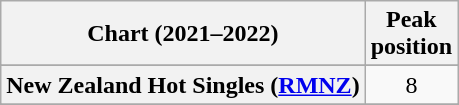<table class="wikitable sortable plainrowheaders" style="text-align:center">
<tr>
<th scope="col">Chart (2021–2022)</th>
<th scope="col">Peak<br>position</th>
</tr>
<tr>
</tr>
<tr>
</tr>
<tr>
<th scope="row">New Zealand Hot Singles (<a href='#'>RMNZ</a>)</th>
<td>8</td>
</tr>
<tr>
</tr>
<tr>
</tr>
</table>
